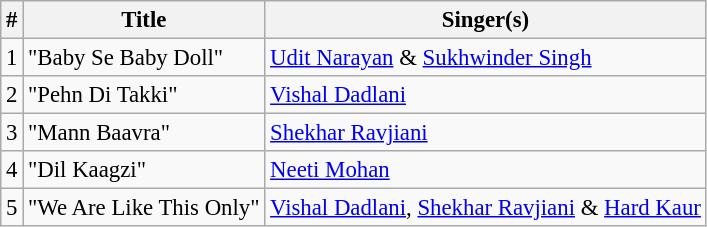<table class="wikitable" style="font-size:95%;">
<tr>
<th>#</th>
<th>Title</th>
<th>Singer(s)</th>
</tr>
<tr>
<td>1</td>
<td>"Baby Se Baby Doll"</td>
<td><a href='#'>Udit Narayan</a> & <a href='#'>Sukhwinder Singh</a></td>
</tr>
<tr>
<td>2</td>
<td>"Pehn Di Takki"</td>
<td><a href='#'>Vishal Dadlani</a></td>
</tr>
<tr>
<td>3</td>
<td>"Mann Baavra"</td>
<td><a href='#'>Shekhar Ravjiani</a></td>
</tr>
<tr>
<td>4</td>
<td>"Dil Kaagzi"</td>
<td><a href='#'>Neeti Mohan</a></td>
</tr>
<tr>
<td>5</td>
<td>"We Are Like This Only"</td>
<td><a href='#'>Vishal Dadlani</a>, <a href='#'>Shekhar Ravjiani</a> & <a href='#'>Hard Kaur</a></td>
</tr>
</table>
